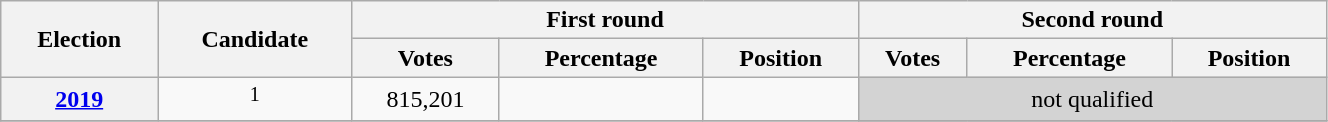<table class=wikitable width=70%>
<tr>
<th rowspan=2>Election</th>
<th rowspan=2>Candidate</th>
<th colspan=3>First round</th>
<th colspan=3>Second round</th>
</tr>
<tr>
<th>Votes</th>
<th>Percentage</th>
<th>Position</th>
<th>Votes</th>
<th>Percentage</th>
<th>Position</th>
</tr>
<tr align=center>
<th><a href='#'>2019</a></th>
<td><sup>1</sup></td>
<td>815,201</td>
<td></td>
<td></td>
<td bgcolor=lightgrey colspan=3>not qualified</td>
</tr>
<tr>
</tr>
</table>
